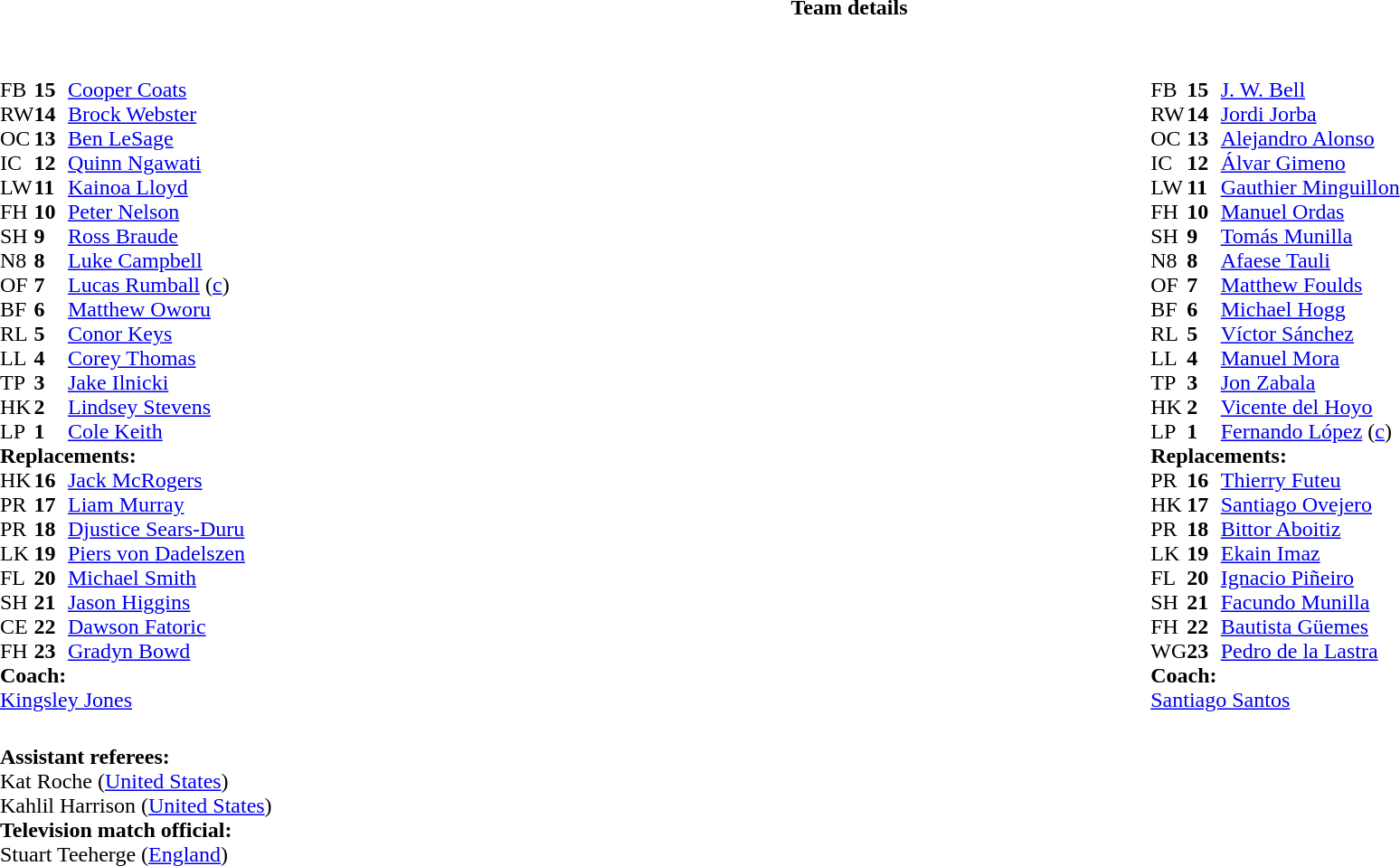<table border="0" style="width:100%;" class="collapsible collapsed">
<tr>
<th>Team details</th>
</tr>
<tr>
<td><br><table style="width:100%">
<tr>
<td style="vertical-align:top;width:50%"><br><table cellspacing="0" cellpadding="0">
<tr>
<th width="25"></th>
<th width="25"></th>
</tr>
<tr>
<td>FB</td>
<td><strong>15</strong></td>
<td><a href='#'>Cooper Coats</a></td>
</tr>
<tr>
<td>RW</td>
<td><strong>14</strong></td>
<td><a href='#'>Brock Webster</a></td>
</tr>
<tr>
<td>OC</td>
<td><strong>13</strong></td>
<td><a href='#'>Ben LeSage</a></td>
</tr>
<tr>
<td>IC</td>
<td><strong>12</strong></td>
<td><a href='#'>Quinn Ngawati</a></td>
<td></td>
<td></td>
</tr>
<tr>
<td>LW</td>
<td><strong>11</strong></td>
<td><a href='#'>Kainoa Lloyd</a></td>
</tr>
<tr>
<td>FH</td>
<td><strong>10</strong></td>
<td><a href='#'>Peter Nelson</a></td>
<td></td>
<td></td>
</tr>
<tr>
<td>SH</td>
<td><strong>9</strong></td>
<td><a href='#'>Ross Braude</a></td>
<td></td>
<td></td>
</tr>
<tr>
<td>N8</td>
<td><strong>8</strong></td>
<td><a href='#'>Luke Campbell</a></td>
<td></td>
<td></td>
</tr>
<tr>
<td>OF</td>
<td><strong>7</strong></td>
<td><a href='#'>Lucas Rumball</a> (<a href='#'>c</a>)</td>
</tr>
<tr>
<td>BF</td>
<td><strong>6</strong></td>
<td><a href='#'>Matthew Oworu</a></td>
<td></td>
<td></td>
</tr>
<tr>
<td>RL</td>
<td><strong>5</strong></td>
<td><a href='#'>Conor Keys</a></td>
</tr>
<tr>
<td>LL</td>
<td><strong>4</strong></td>
<td><a href='#'>Corey Thomas</a></td>
</tr>
<tr>
<td>TP</td>
<td><strong>3</strong></td>
<td><a href='#'>Jake Ilnicki</a></td>
<td></td>
<td></td>
</tr>
<tr>
<td>HK</td>
<td><strong>2</strong></td>
<td><a href='#'>Lindsey Stevens</a></td>
<td></td>
<td></td>
</tr>
<tr>
<td>LP</td>
<td><strong>1</strong></td>
<td><a href='#'>Cole Keith</a></td>
<td></td>
<td></td>
</tr>
<tr>
<td colspan=3><strong>Replacements:</strong></td>
</tr>
<tr>
<td>HK</td>
<td><strong>16</strong></td>
<td><a href='#'>Jack McRogers</a></td>
<td></td>
<td></td>
</tr>
<tr>
<td>PR</td>
<td><strong>17</strong></td>
<td><a href='#'>Liam Murray</a></td>
<td></td>
<td></td>
</tr>
<tr>
<td>PR</td>
<td><strong>18</strong></td>
<td><a href='#'>Djustice Sears-Duru</a></td>
<td></td>
<td></td>
</tr>
<tr>
<td>LK</td>
<td><strong>19</strong></td>
<td><a href='#'>Piers von Dadelszen</a></td>
<td></td>
<td></td>
</tr>
<tr>
<td>FL</td>
<td><strong>20</strong></td>
<td><a href='#'>Michael Smith</a></td>
<td></td>
<td></td>
</tr>
<tr>
<td>SH</td>
<td><strong>21</strong></td>
<td><a href='#'>Jason Higgins</a></td>
<td></td>
<td></td>
</tr>
<tr>
<td>CE</td>
<td><strong>22</strong></td>
<td><a href='#'>Dawson Fatoric</a></td>
<td></td>
<td></td>
</tr>
<tr>
<td>FH</td>
<td><strong>23</strong></td>
<td><a href='#'>Gradyn Bowd</a></td>
<td></td>
<td></td>
</tr>
<tr>
<td colspan=3><strong>Coach:</strong></td>
</tr>
<tr>
<td colspan="4"> <a href='#'>Kingsley Jones</a></td>
</tr>
</table>
</td>
<td style="vertical-align:top;width:50%"><br><table cellspacing="0" cellpadding="0" style="margin:auto">
<tr>
<th width="25"></th>
<th width="25"></th>
</tr>
<tr>
<td>FB</td>
<td><strong>15</strong></td>
<td><a href='#'>J. W. Bell</a></td>
</tr>
<tr>
<td>RW</td>
<td><strong>14</strong></td>
<td><a href='#'>Jordi Jorba</a></td>
<td></td>
<td></td>
</tr>
<tr>
<td>OC</td>
<td><strong>13</strong></td>
<td><a href='#'>Alejandro Alonso</a></td>
</tr>
<tr>
<td>IC</td>
<td><strong>12</strong></td>
<td><a href='#'>Álvar Gimeno</a></td>
</tr>
<tr>
<td>LW</td>
<td><strong>11</strong></td>
<td><a href='#'>Gauthier Minguillon</a></td>
</tr>
<tr>
<td>FH</td>
<td><strong>10</strong></td>
<td><a href='#'>Manuel Ordas</a></td>
<td></td>
<td></td>
</tr>
<tr>
<td>SH</td>
<td><strong>9</strong></td>
<td><a href='#'>Tomás Munilla</a></td>
<td></td>
<td></td>
</tr>
<tr>
<td>N8</td>
<td><strong>8</strong></td>
<td><a href='#'>Afaese Tauli</a></td>
<td></td>
<td></td>
</tr>
<tr>
<td>OF</td>
<td><strong>7</strong></td>
<td><a href='#'>Matthew Foulds</a></td>
</tr>
<tr>
<td>BF</td>
<td><strong>6</strong></td>
<td><a href='#'>Michael Hogg</a></td>
</tr>
<tr>
<td>RL</td>
<td><strong>5</strong></td>
<td><a href='#'>Víctor Sánchez</a></td>
<td></td>
<td></td>
</tr>
<tr>
<td>LL</td>
<td><strong>4</strong></td>
<td><a href='#'>Manuel Mora</a></td>
</tr>
<tr>
<td>TP</td>
<td><strong>3</strong></td>
<td><a href='#'>Jon Zabala</a></td>
<td></td>
<td></td>
</tr>
<tr>
<td>HK</td>
<td><strong>2</strong></td>
<td><a href='#'>Vicente del Hoyo</a></td>
<td></td>
<td></td>
</tr>
<tr>
<td>LP</td>
<td><strong>1</strong></td>
<td><a href='#'>Fernando López</a> (<a href='#'>c</a>)</td>
<td></td>
<td></td>
</tr>
<tr>
<td colspan=3><strong>Replacements:</strong></td>
</tr>
<tr>
<td>PR</td>
<td><strong>16</strong></td>
<td><a href='#'>Thierry Futeu</a></td>
<td></td>
<td></td>
</tr>
<tr>
<td>HK</td>
<td><strong>17</strong></td>
<td><a href='#'>Santiago Ovejero</a></td>
<td></td>
<td></td>
</tr>
<tr>
<td>PR</td>
<td><strong>18</strong></td>
<td><a href='#'>Bittor Aboitiz</a></td>
<td></td>
<td></td>
</tr>
<tr>
<td>LK</td>
<td><strong>19</strong></td>
<td><a href='#'>Ekain Imaz</a></td>
<td></td>
<td></td>
</tr>
<tr>
<td>FL</td>
<td><strong>20</strong></td>
<td><a href='#'>Ignacio Piñeiro</a></td>
<td></td>
<td></td>
</tr>
<tr>
<td>SH</td>
<td><strong>21</strong></td>
<td><a href='#'>Facundo Munilla</a></td>
<td></td>
<td></td>
</tr>
<tr>
<td>FH</td>
<td><strong>22</strong></td>
<td><a href='#'>Bautista Güemes</a></td>
<td></td>
<td></td>
</tr>
<tr>
<td>WG</td>
<td><strong>23</strong></td>
<td><a href='#'>Pedro de la Lastra</a></td>
<td></td>
<td></td>
</tr>
<tr>
<td colspan=3><strong>Coach:</strong></td>
</tr>
<tr>
<td colspan="4"> <a href='#'>Santiago Santos</a></td>
</tr>
</table>
</td>
</tr>
</table>
<table style="width:100%">
<tr>
<td><br><strong>Assistant referees:</strong>
<br>Kat Roche (<a href='#'>United States</a>)
<br>Kahlil Harrison (<a href='#'>United States</a>)
<br><strong>Television match official:</strong>
<br>Stuart Teeherge (<a href='#'>England</a>)</td>
</tr>
</table>
</td>
</tr>
</table>
